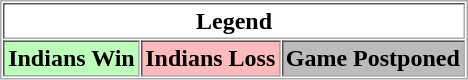<table align="center" border="1" cellpadding="2" cellspacing="1" style="border:1px solid #aaa">
<tr>
<th colspan="3">Legend</th>
</tr>
<tr>
<th style="background:#bfb;">Indians Win</th>
<th style="background:#fbb;">Indians Loss</th>
<th style="background:#bbb;">Game Postponed</th>
</tr>
</table>
